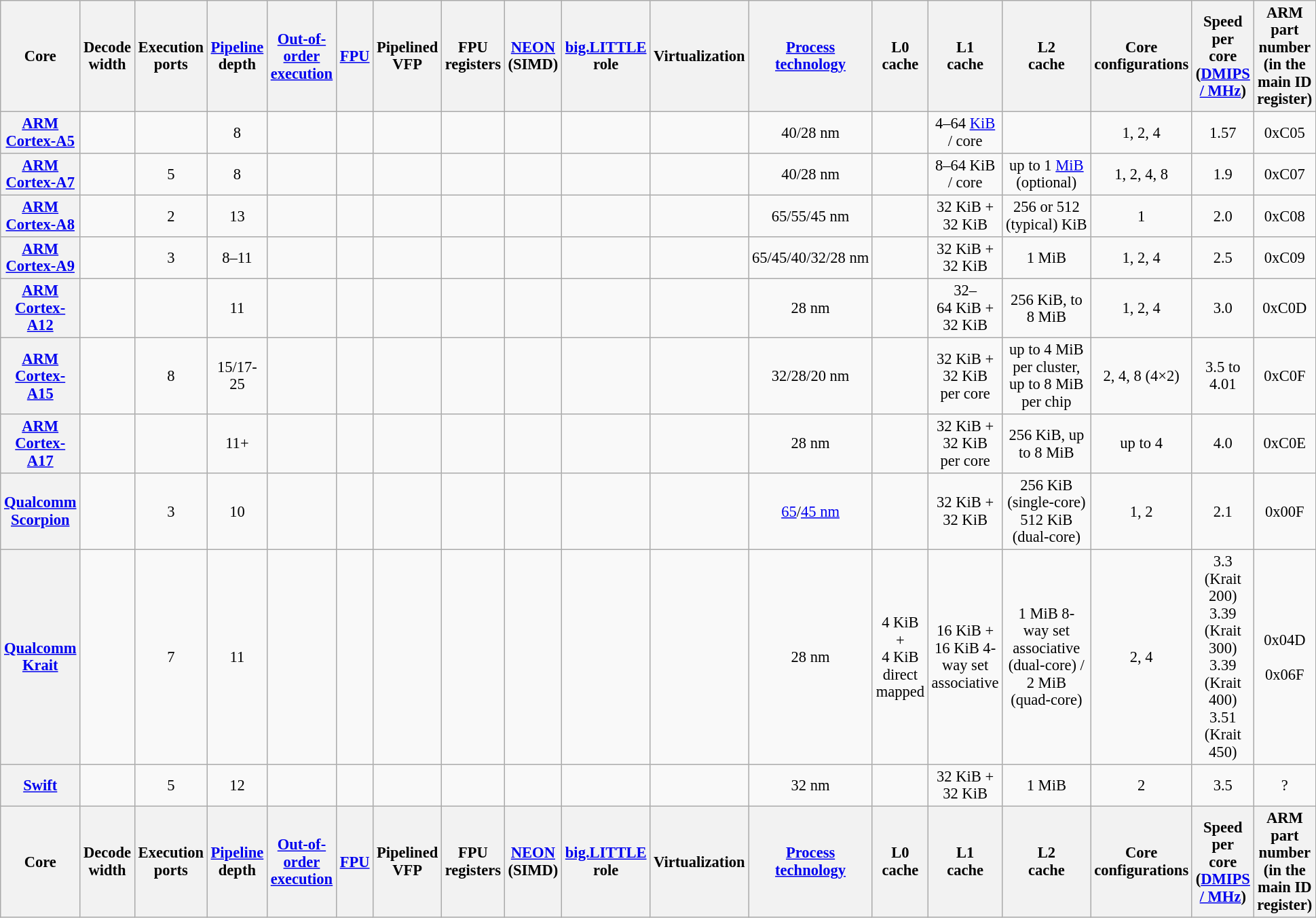<table class="wikitable sortable" style="text-align:center; font-size:94%">
<tr>
<th>Core</th>
<th>Decode<br>width</th>
<th>Execution<br>ports</th>
<th><a href='#'>Pipeline</a><br>depth</th>
<th><a href='#'>Out-of-order execution</a></th>
<th><a href='#'>FPU</a></th>
<th>Pipelined<br>VFP</th>
<th>FPU<br>registers</th>
<th><a href='#'>NEON</a><br>(SIMD)</th>
<th><a href='#'>big.LITTLE</a><br>role</th>
<th>Virtualization</th>
<th><a href='#'>Process<br>technology</a></th>
<th>L0<br>cache</th>
<th>L1<br>cache</th>
<th>L2<br>cache</th>
<th>Core<br>configurations</th>
<th>Speed<br>per<br>core<br>(<a href='#'>DMIPS<br>/ MHz</a>)</th>
<th>ARM part number<br>(in the main ID register)</th>
</tr>
<tr>
<th><a href='#'>ARM Cortex-A5</a></th>
<td></td>
<td></td>
<td>8</td>
<td></td>
<td></td>
<td></td>
<td></td>
<td></td>
<td></td>
<td></td>
<td>40/28 nm</td>
<td></td>
<td>4–64 <a href='#'>KiB</a> / core</td>
<td></td>
<td>1, 2, 4</td>
<td>1.57</td>
<td>0xC05</td>
</tr>
<tr>
<th><a href='#'>ARM Cortex-A7</a></th>
<td></td>
<td>5</td>
<td>8</td>
<td></td>
<td></td>
<td></td>
<td></td>
<td></td>
<td></td>
<td></td>
<td>40/28 nm</td>
<td></td>
<td>8–64 KiB / core</td>
<td>up to 1 <a href='#'>MiB</a> (optional)</td>
<td>1, 2, 4, 8</td>
<td>1.9</td>
<td>0xC07</td>
</tr>
<tr>
<th><a href='#'>ARM Cortex-A8</a></th>
<td></td>
<td>2</td>
<td>13</td>
<td></td>
<td></td>
<td></td>
<td></td>
<td></td>
<td></td>
<td></td>
<td>65/55/45 nm</td>
<td></td>
<td>32 KiB + 32 KiB</td>
<td>256 or 512 (typical) KiB</td>
<td>1</td>
<td>2.0</td>
<td>0xC08</td>
</tr>
<tr>
<th><a href='#'>ARM Cortex-A9</a></th>
<td></td>
<td>3</td>
<td>8–11</td>
<td></td>
<td></td>
<td></td>
<td></td>
<td></td>
<td></td>
<td></td>
<td>65/45/40/32/28 nm</td>
<td></td>
<td>32 KiB + 32 KiB</td>
<td>1 MiB</td>
<td>1, 2, 4</td>
<td>2.5</td>
<td>0xC09</td>
</tr>
<tr>
<th><a href='#'>ARM Cortex-A12</a></th>
<td></td>
<td></td>
<td>11</td>
<td></td>
<td></td>
<td></td>
<td></td>
<td></td>
<td></td>
<td></td>
<td>28 nm</td>
<td></td>
<td>32–64 KiB + 32 KiB</td>
<td>256 KiB, to 8 MiB</td>
<td>1, 2, 4</td>
<td>3.0</td>
<td>0xC0D</td>
</tr>
<tr>
<th><a href='#'>ARM Cortex-A15</a></th>
<td></td>
<td>8</td>
<td>15/17-25</td>
<td></td>
<td></td>
<td></td>
<td></td>
<td></td>
<td></td>
<td></td>
<td>32/28/20 nm</td>
<td></td>
<td>32 KiB + 32 KiB per core</td>
<td>up to 4 MiB per cluster, up to 8 MiB per chip</td>
<td>2, 4, 8 (4×2)</td>
<td>3.5 to 4.01</td>
<td>0xC0F</td>
</tr>
<tr>
<th><a href='#'>ARM Cortex-A17</a></th>
<td></td>
<td></td>
<td>11+</td>
<td></td>
<td></td>
<td></td>
<td></td>
<td></td>
<td></td>
<td></td>
<td>28 nm</td>
<td></td>
<td>32 KiB + 32 KiB per core</td>
<td>256 KiB, up to 8 MiB</td>
<td>up to 4</td>
<td>4.0</td>
<td>0xC0E</td>
</tr>
<tr>
<th><a href='#'>Qualcomm Scorpion</a></th>
<td></td>
<td>3</td>
<td>10</td>
<td></td>
<td></td>
<td></td>
<td></td>
<td></td>
<td></td>
<td></td>
<td><a href='#'>65</a>/<a href='#'>45 nm</a></td>
<td></td>
<td>32 KiB + 32 KiB</td>
<td>256 KiB (single-core)<br>512 KiB (dual-core)</td>
<td>1, 2</td>
<td>2.1</td>
<td>0x00F</td>
</tr>
<tr>
<th><a href='#'>Qualcomm Krait</a></th>
<td></td>
<td>7</td>
<td>11</td>
<td></td>
<td></td>
<td></td>
<td></td>
<td></td>
<td></td>
<td></td>
<td>28 nm</td>
<td>4 KiB + 4 KiB direct mapped</td>
<td>16 KiB + 16 KiB 4-way set associative</td>
<td>1 MiB 8-way set associative (dual-core) / 2 MiB (quad-core)</td>
<td>2, 4</td>
<td>3.3 (Krait 200)<br>3.39 (Krait 300)<br>3.39 (Krait 400)<br>3.51 (Krait 450)</td>
<td>0x04D<br><br>0x06F</td>
</tr>
<tr>
<th><a href='#'>Swift</a></th>
<td></td>
<td>5</td>
<td>12</td>
<td></td>
<td></td>
<td></td>
<td></td>
<td></td>
<td></td>
<td></td>
<td>32 nm</td>
<td></td>
<td>32 KiB + 32 KiB</td>
<td>1 MiB</td>
<td>2</td>
<td>3.5</td>
<td>?</td>
</tr>
<tr>
<th>Core</th>
<th>Decode<br>width</th>
<th>Execution<br>ports</th>
<th><a href='#'>Pipeline</a><br>depth</th>
<th><a href='#'>Out-of-order execution</a></th>
<th><a href='#'>FPU</a></th>
<th>Pipelined<br>VFP</th>
<th>FPU<br>registers</th>
<th><a href='#'>NEON</a><br>(SIMD)</th>
<th><a href='#'>big.LITTLE</a><br>role</th>
<th>Virtualization</th>
<th><a href='#'>Process<br>technology</a></th>
<th>L0<br>cache</th>
<th>L1<br>cache</th>
<th>L2<br>cache</th>
<th>Core<br>configurations</th>
<th>Speed<br>per<br>core<br>(<a href='#'>DMIPS<br>/ MHz</a>)</th>
<th>ARM part number<br>(in the main ID register)</th>
</tr>
</table>
